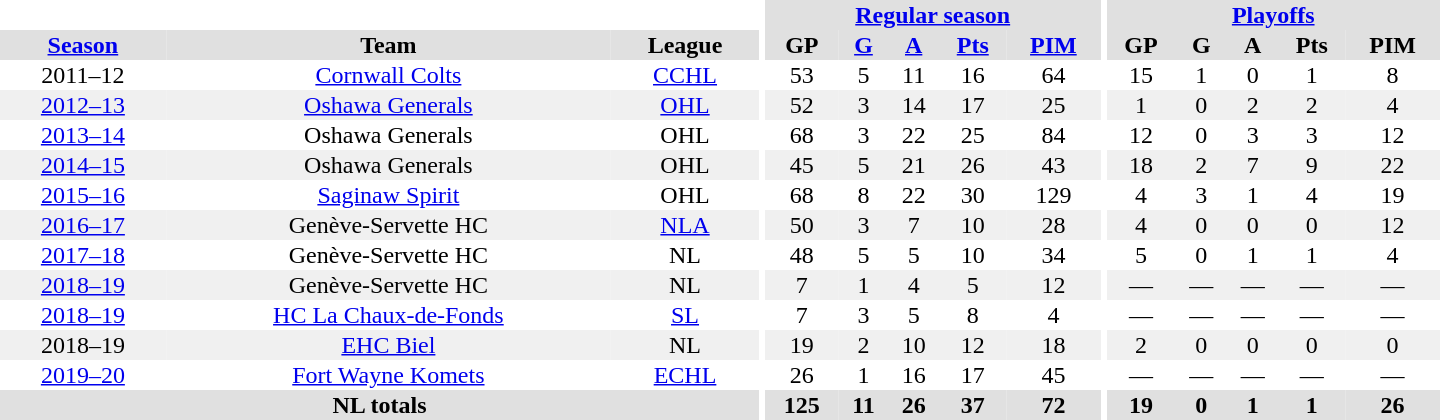<table border="0" cellpadding="1" cellspacing="0" style="text-align:center; width:60em">
<tr bgcolor="#e0e0e0">
<th colspan="3" bgcolor="#ffffff"></th>
<th rowspan="99" bgcolor="#ffffff"></th>
<th colspan="5"><a href='#'>Regular season</a></th>
<th rowspan="99" bgcolor="#ffffff"></th>
<th colspan="5"><a href='#'>Playoffs</a></th>
</tr>
<tr bgcolor="#e0e0e0">
<th><a href='#'>Season</a></th>
<th>Team</th>
<th>League</th>
<th>GP</th>
<th><a href='#'>G</a></th>
<th><a href='#'>A</a></th>
<th><a href='#'>Pts</a></th>
<th><a href='#'>PIM</a></th>
<th>GP</th>
<th>G</th>
<th>A</th>
<th>Pts</th>
<th>PIM</th>
</tr>
<tr>
<td>2011–12</td>
<td><a href='#'>Cornwall Colts</a></td>
<td><a href='#'>CCHL</a></td>
<td>53</td>
<td>5</td>
<td>11</td>
<td>16</td>
<td>64</td>
<td>15</td>
<td>1</td>
<td>0</td>
<td>1</td>
<td>8</td>
</tr>
<tr bgcolor="#f0f0f0">
<td><a href='#'>2012–13</a></td>
<td><a href='#'>Oshawa Generals</a></td>
<td><a href='#'>OHL</a></td>
<td>52</td>
<td>3</td>
<td>14</td>
<td>17</td>
<td>25</td>
<td>1</td>
<td>0</td>
<td>2</td>
<td>2</td>
<td>4</td>
</tr>
<tr>
<td><a href='#'>2013–14</a></td>
<td>Oshawa Generals</td>
<td>OHL</td>
<td>68</td>
<td>3</td>
<td>22</td>
<td>25</td>
<td>84</td>
<td>12</td>
<td>0</td>
<td>3</td>
<td>3</td>
<td>12</td>
</tr>
<tr bgcolor="#f0f0f0">
<td><a href='#'>2014–15</a></td>
<td>Oshawa Generals</td>
<td>OHL</td>
<td>45</td>
<td>5</td>
<td>21</td>
<td>26</td>
<td>43</td>
<td>18</td>
<td>2</td>
<td>7</td>
<td>9</td>
<td>22</td>
</tr>
<tr>
<td><a href='#'>2015–16</a></td>
<td><a href='#'>Saginaw Spirit</a></td>
<td>OHL</td>
<td>68</td>
<td>8</td>
<td>22</td>
<td>30</td>
<td>129</td>
<td>4</td>
<td>3</td>
<td>1</td>
<td>4</td>
<td>19</td>
</tr>
<tr bgcolor="#f0f0f0">
<td><a href='#'>2016–17</a></td>
<td>Genève-Servette HC</td>
<td><a href='#'>NLA</a></td>
<td>50</td>
<td>3</td>
<td>7</td>
<td>10</td>
<td>28</td>
<td>4</td>
<td>0</td>
<td>0</td>
<td>0</td>
<td>12</td>
</tr>
<tr>
<td><a href='#'>2017–18</a></td>
<td>Genève-Servette HC</td>
<td>NL</td>
<td>48</td>
<td>5</td>
<td>5</td>
<td>10</td>
<td>34</td>
<td>5</td>
<td>0</td>
<td>1</td>
<td>1</td>
<td>4</td>
</tr>
<tr bgcolor="#f0f0f0">
<td><a href='#'>2018–19</a></td>
<td>Genève-Servette HC</td>
<td>NL</td>
<td>7</td>
<td>1</td>
<td>4</td>
<td>5</td>
<td>12</td>
<td>—</td>
<td>—</td>
<td>—</td>
<td>—</td>
<td>—</td>
</tr>
<tr>
<td><a href='#'>2018–19</a></td>
<td><a href='#'>HC La Chaux-de-Fonds</a></td>
<td><a href='#'>SL</a></td>
<td>7</td>
<td>3</td>
<td>5</td>
<td>8</td>
<td>4</td>
<td>—</td>
<td>—</td>
<td>—</td>
<td>—</td>
<td>—</td>
</tr>
<tr bgcolor="#f0f0f0">
<td>2018–19</td>
<td><a href='#'>EHC Biel</a></td>
<td>NL</td>
<td>19</td>
<td>2</td>
<td>10</td>
<td>12</td>
<td>18</td>
<td>2</td>
<td>0</td>
<td>0</td>
<td>0</td>
<td>0</td>
</tr>
<tr>
<td><a href='#'>2019–20</a></td>
<td><a href='#'>Fort Wayne Komets</a></td>
<td><a href='#'>ECHL</a></td>
<td>26</td>
<td>1</td>
<td>16</td>
<td>17</td>
<td>45</td>
<td>—</td>
<td>—</td>
<td>—</td>
<td>—</td>
<td>—</td>
</tr>
<tr bgcolor="#e0e0e0">
<th colspan="3">NL totals</th>
<th>125</th>
<th>11</th>
<th>26</th>
<th>37</th>
<th>72</th>
<th>19</th>
<th>0</th>
<th>1</th>
<th>1</th>
<th>26</th>
</tr>
</table>
